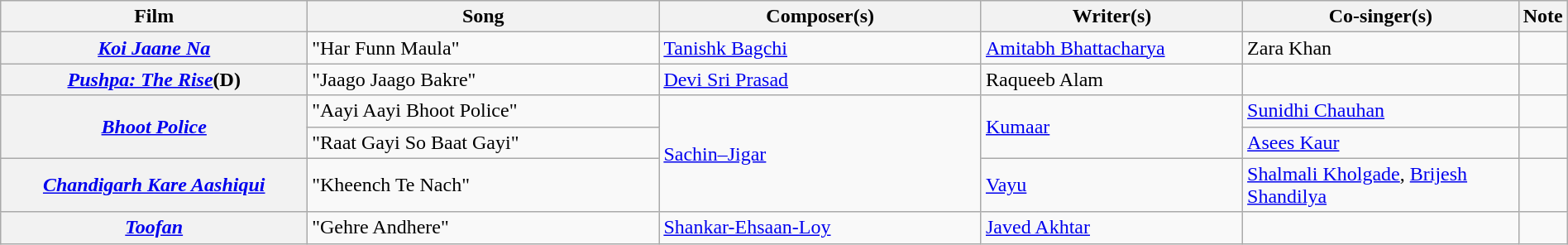<table class="wikitable plainrowheaders" width="100%" textcolor:#000;">
<tr>
<th scope="col" width=20%><strong>Film</strong></th>
<th scope="col" width=23%><strong>Song</strong></th>
<th scope="col" width=21%><strong>Composer(s)</strong></th>
<th scope="col" width=17%><strong>Writer(s)</strong></th>
<th scope="col" width=18%><strong>Co-singer(s)</strong></th>
<th scope="col" width=1%><strong>Note</strong></th>
</tr>
<tr>
<th scope="row"><em><a href='#'>Koi Jaane Na</a></em></th>
<td>"Har Funn Maula"</td>
<td><a href='#'>Tanishk Bagchi</a></td>
<td><a href='#'>Amitabh Bhattacharya</a></td>
<td>Zara Khan</td>
<td></td>
</tr>
<tr>
<th scope="row"><em><a href='#'>Pushpa: The Rise</a></em>(D)</th>
<td>"Jaago Jaago Bakre"</td>
<td><a href='#'>Devi Sri Prasad</a></td>
<td>Raqueeb Alam</td>
<td></td>
<td></td>
</tr>
<tr>
<th scope="row" rowspan="2"><em><a href='#'>Bhoot Police</a></em></th>
<td>"Aayi Aayi Bhoot Police"</td>
<td rowspan="3"><a href='#'>Sachin–Jigar</a></td>
<td rowspan="2"><a href='#'>Kumaar</a></td>
<td><a href='#'>Sunidhi Chauhan</a></td>
<td></td>
</tr>
<tr>
<td>"Raat Gayi So Baat Gayi"</td>
<td><a href='#'>Asees Kaur</a></td>
<td></td>
</tr>
<tr>
<th scope="row"><em><a href='#'>Chandigarh Kare Aashiqui</a></em></th>
<td>"Kheench Te Nach"</td>
<td><a href='#'>Vayu</a></td>
<td><a href='#'>Shalmali Kholgade</a>, <a href='#'>Brijesh Shandilya</a></td>
<td></td>
</tr>
<tr>
<th scope="row"><em><a href='#'>Toofan</a></em></th>
<td>"Gehre Andhere"</td>
<td><a href='#'>Shankar-Ehsaan-Loy</a></td>
<td><a href='#'>Javed Akhtar</a></td>
<td></td>
<td></td>
</tr>
</table>
